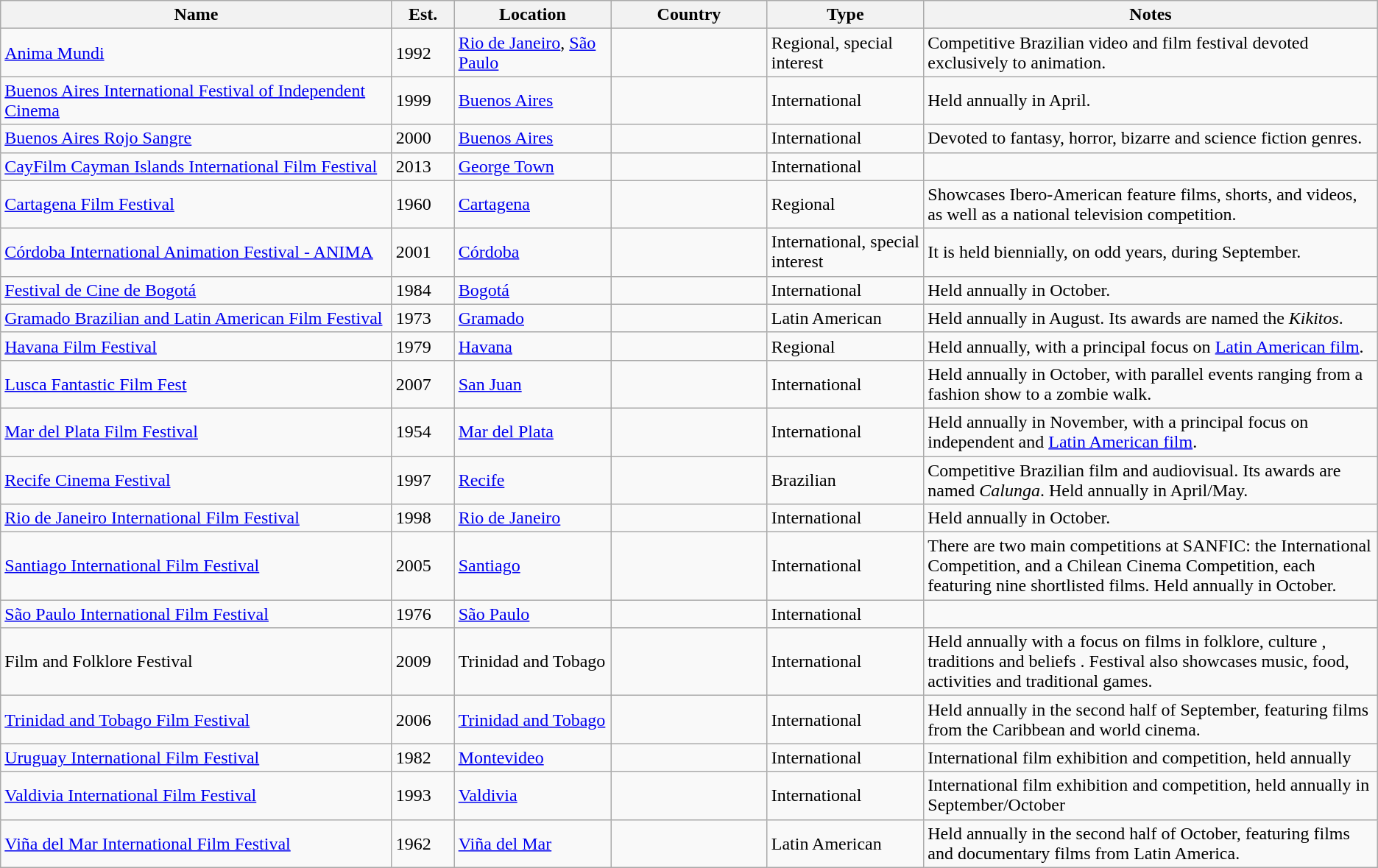<table class="wikitable sortable">
<tr>
<th style="width:25%;">Name</th>
<th style="width:4%;">Est.</th>
<th style="width:10%;">Location</th>
<th style="width:10%;">Country</th>
<th style="width:10%;">Type</th>
<th style="width:29%;">Notes</th>
</tr>
<tr>
<td><a href='#'>Anima Mundi</a></td>
<td>1992</td>
<td><a href='#'>Rio de Janeiro</a>, <a href='#'>São Paulo</a></td>
<td></td>
<td>Regional, special interest</td>
<td>Competitive Brazilian video and film festival devoted exclusively to animation.</td>
</tr>
<tr>
<td><a href='#'>Buenos Aires International Festival of Independent Cinema</a></td>
<td>1999</td>
<td><a href='#'>Buenos Aires</a></td>
<td></td>
<td>International</td>
<td>Held annually in April.</td>
</tr>
<tr>
<td><a href='#'>Buenos Aires Rojo Sangre</a></td>
<td>2000</td>
<td><a href='#'>Buenos Aires</a></td>
<td></td>
<td>International</td>
<td>Devoted to fantasy, horror, bizarre and science fiction genres.</td>
</tr>
<tr>
<td><a href='#'>CayFilm Cayman Islands International Film Festival</a></td>
<td>2013</td>
<td><a href='#'>George Town</a></td>
<td></td>
<td>International</td>
<td></td>
</tr>
<tr>
<td><a href='#'>Cartagena Film Festival</a></td>
<td>1960</td>
<td><a href='#'>Cartagena</a></td>
<td></td>
<td>Regional</td>
<td>Showcases Ibero-American feature films, shorts, and videos, as well as a national television competition.</td>
</tr>
<tr>
<td><a href='#'>Córdoba International Animation Festival - ANIMA</a></td>
<td>2001</td>
<td><a href='#'>Córdoba</a></td>
<td></td>
<td>International, special interest</td>
<td>It is held biennially, on odd years, during September.</td>
</tr>
<tr>
<td><a href='#'>Festival de Cine de Bogotá</a></td>
<td>1984</td>
<td><a href='#'>Bogotá</a></td>
<td></td>
<td>International</td>
<td>Held annually in October.</td>
</tr>
<tr>
<td><a href='#'>Gramado Brazilian and Latin American Film Festival</a></td>
<td>1973</td>
<td><a href='#'>Gramado</a></td>
<td></td>
<td>Latin American</td>
<td>Held annually in August. Its awards are named the <em>Kikitos</em>.</td>
</tr>
<tr>
<td><a href='#'>Havana Film Festival</a></td>
<td>1979</td>
<td><a href='#'>Havana</a></td>
<td></td>
<td>Regional</td>
<td>Held annually, with a principal focus on <a href='#'>Latin American film</a>.</td>
</tr>
<tr>
<td><a href='#'>Lusca Fantastic Film Fest</a></td>
<td>2007</td>
<td><a href='#'>San Juan</a></td>
<td></td>
<td>International</td>
<td>Held annually in October, with parallel events ranging from a fashion show to a zombie walk.</td>
</tr>
<tr>
<td><a href='#'>Mar del Plata Film Festival</a></td>
<td>1954</td>
<td><a href='#'>Mar del Plata</a></td>
<td></td>
<td>International</td>
<td>Held annually in November, with a principal focus on independent and <a href='#'>Latin American film</a>.</td>
</tr>
<tr>
<td><a href='#'>Recife Cinema Festival</a></td>
<td>1997</td>
<td><a href='#'>Recife</a></td>
<td></td>
<td>Brazilian</td>
<td>Competitive Brazilian film and audiovisual. Its awards are named <em>Calunga</em>. Held annually in April/May.</td>
</tr>
<tr>
<td><a href='#'>Rio de Janeiro International Film Festival</a></td>
<td>1998</td>
<td><a href='#'>Rio de Janeiro</a></td>
<td></td>
<td>International</td>
<td>Held annually in October.</td>
</tr>
<tr>
<td><a href='#'>Santiago International Film Festival</a></td>
<td>2005</td>
<td><a href='#'>Santiago</a></td>
<td></td>
<td>International</td>
<td>There are two main competitions at SANFIC: the International Competition, and a Chilean Cinema Competition, each featuring nine shortlisted films. Held annually in October.</td>
</tr>
<tr>
<td><a href='#'>São Paulo International Film Festival</a></td>
<td>1976</td>
<td><a href='#'>São Paulo</a></td>
<td></td>
<td>International</td>
<td></td>
</tr>
<tr>
<td>Film and Folklore Festival</td>
<td>2009</td>
<td>Trinidad and Tobago</td>
<td></td>
<td>International</td>
<td>Held annually with a focus on films in folklore, culture , traditions and beliefs . Festival also showcases music, food, activities and traditional games.</td>
</tr>
<tr>
<td><a href='#'>Trinidad and Tobago Film Festival</a></td>
<td>2006</td>
<td><a href='#'>Trinidad and Tobago</a></td>
<td></td>
<td>International</td>
<td>Held annually in the second half of September, featuring films from the Caribbean and world cinema.</td>
</tr>
<tr>
<td><a href='#'>Uruguay International Film Festival</a></td>
<td>1982</td>
<td><a href='#'>Montevideo</a></td>
<td></td>
<td>International</td>
<td>International film exhibition and competition, held annually</td>
</tr>
<tr>
<td><a href='#'>Valdivia International Film Festival</a></td>
<td>1993</td>
<td><a href='#'>Valdivia</a></td>
<td></td>
<td>International</td>
<td>International film exhibition and competition, held annually in September/October</td>
</tr>
<tr>
<td><a href='#'>Viña del Mar International Film Festival</a></td>
<td>1962</td>
<td><a href='#'>Viña del Mar</a></td>
<td></td>
<td>Latin American</td>
<td>Held annually in the second half of October, featuring films and documentary films from Latin America.</td>
</tr>
</table>
